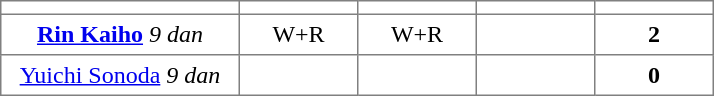<table class="toccolours" border="1" cellpadding="4" cellspacing="0" style="border-collapse: collapse; margin:0;">
<tr>
<th width=150></th>
<th width=70></th>
<th width=70></th>
<th width=70></th>
<th width=70></th>
</tr>
<tr align=center>
<td><strong><a href='#'>Rin Kaiho</a></strong> <em>9 dan</em></td>
<td>W+R</td>
<td>W+R</td>
<td></td>
<td><strong>2</strong></td>
</tr>
<tr align=center>
<td><a href='#'>Yuichi Sonoda</a> <em>9 dan</em></td>
<td></td>
<td></td>
<td></td>
<td><strong>0</strong></td>
</tr>
</table>
